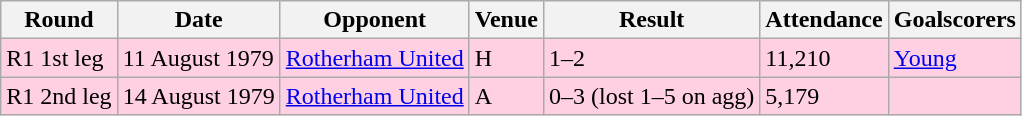<table class="wikitable">
<tr>
<th>Round</th>
<th>Date</th>
<th>Opponent</th>
<th>Venue</th>
<th>Result</th>
<th>Attendance</th>
<th>Goalscorers</th>
</tr>
<tr style="background-color: #ffd0e3;">
<td>R1 1st leg</td>
<td>11 August 1979</td>
<td><a href='#'>Rotherham United</a></td>
<td>H</td>
<td>1–2</td>
<td>11,210</td>
<td><a href='#'>Young</a></td>
</tr>
<tr style="background-color: #ffd0e3;">
<td>R1 2nd leg</td>
<td>14 August 1979</td>
<td><a href='#'>Rotherham United</a></td>
<td>A</td>
<td>0–3 (lost 1–5 on agg)</td>
<td>5,179</td>
<td></td>
</tr>
</table>
